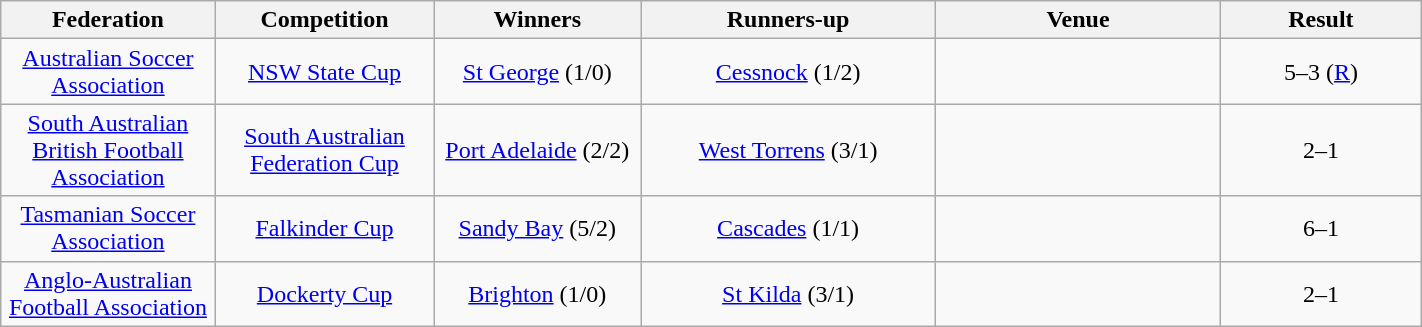<table class="wikitable" width="75%">
<tr>
<th style="width:10em">Federation</th>
<th style="width:10em">Competition</th>
<th style="width:10em">Winners</th>
<th style="width:15em">Runners-up</th>
<th style="width:15em">Venue</th>
<th style="width:10em">Result</th>
</tr>
<tr>
<td align="center"><a href='#'>Australian Soccer Association</a></td>
<td align="center"><a href='#'>NSW State Cup</a></td>
<td align="center"><a href='#'>St George</a> (1/0)</td>
<td align="center"><a href='#'>Cessnock</a> (1/2)</td>
<td align="center"></td>
<td align="center">5–3 (<a href='#'>R</a>)</td>
</tr>
<tr>
<td align="center"><a href='#'>South Australian British Football Association</a></td>
<td align="center"><a href='#'>South Australian Federation Cup</a></td>
<td align="center"><a href='#'>Port Adelaide</a> (2/2)</td>
<td align="center"><a href='#'>West Torrens</a> (3/1)</td>
<td align="center"></td>
<td align="center">2–1</td>
</tr>
<tr>
<td align="center"><a href='#'>Tasmanian Soccer Association</a></td>
<td align="center"><a href='#'>Falkinder Cup</a></td>
<td align="center"><a href='#'>Sandy Bay</a> (5/2)</td>
<td align="center"><a href='#'>Cascades</a> (1/1)</td>
<td align="center"></td>
<td align="center">6–1</td>
</tr>
<tr>
<td align="center"><a href='#'>Anglo-Australian Football Association</a></td>
<td align="center"><a href='#'>Dockerty Cup</a></td>
<td align="center"><a href='#'>Brighton</a> (1/0)</td>
<td align="center"><a href='#'>St Kilda</a> (3/1)</td>
<td align="center"></td>
<td align="center">2–1</td>
</tr>
</table>
